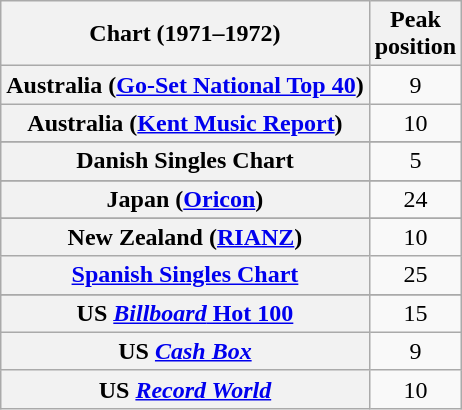<table class="wikitable plainrowheaders sortable" style=text-align:center;">
<tr>
<th scope="col">Chart (1971–1972)</th>
<th scope="col">Peak<br>position</th>
</tr>
<tr>
<th scope="row">Australia (<a href='#'>Go-Set National Top 40</a>)</th>
<td>9</td>
</tr>
<tr>
<th scope="row">Australia (<a href='#'>Kent Music Report</a>)</th>
<td>10</td>
</tr>
<tr>
</tr>
<tr>
<th scope="row">Danish Singles Chart</th>
<td>5</td>
</tr>
<tr>
</tr>
<tr>
<th scope="row">Japan (<a href='#'>Oricon</a>)</th>
<td>24</td>
</tr>
<tr>
</tr>
<tr>
</tr>
<tr>
<th scope="row">New Zealand (<a href='#'>RIANZ</a>)</th>
<td>10</td>
</tr>
<tr>
<th scope="row"><a href='#'>Spanish Singles Chart</a></th>
<td align="center">25</td>
</tr>
<tr>
</tr>
<tr>
<th scope="row">US <a href='#'><em>Billboard</em> Hot 100</a></th>
<td>15</td>
</tr>
<tr>
<th scope="row">US <em><a href='#'>Cash Box</a></em></th>
<td>9</td>
</tr>
<tr>
<th scope="row">US <em><a href='#'>Record World</a></em></th>
<td>10</td>
</tr>
</table>
